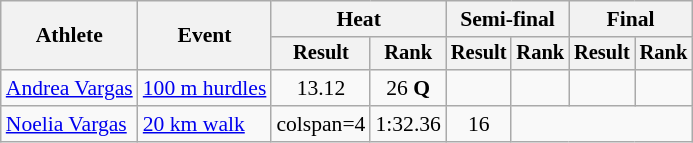<table class=wikitable style=font-size:90%>
<tr>
<th rowspan=2>Athlete</th>
<th rowspan=2>Event</th>
<th colspan=2>Heat</th>
<th colspan=2>Semi-final</th>
<th colspan=2>Final</th>
</tr>
<tr style=font-size:95%>
<th>Result</th>
<th>Rank</th>
<th>Result</th>
<th>Rank</th>
<th>Result</th>
<th>Rank</th>
</tr>
<tr align=center>
<td align=left><a href='#'>Andrea Vargas</a></td>
<td align=left><a href='#'>100 m hurdles</a></td>
<td>13.12</td>
<td>26 <strong>Q</strong></td>
<td></td>
<td></td>
<td></td>
<td></td>
</tr>
<tr align=center>
<td align=left><a href='#'>Noelia Vargas</a></td>
<td align=left><a href='#'>20 km walk</a></td>
<td>colspan=4</td>
<td>1:32.36</td>
<td>16</td>
</tr>
</table>
